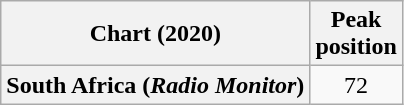<table class="wikitable sortable plainrowheaders" style="text-align:center">
<tr>
<th scope="col">Chart (2020)</th>
<th scope="col">Peak<br>position</th>
</tr>
<tr>
<th scope="row">South Africa (<em>Radio Monitor</em>)</th>
<td align="center">72</td>
</tr>
</table>
